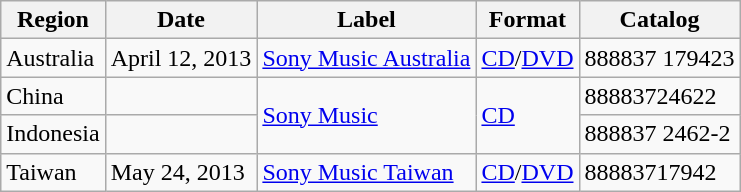<table class="wikitable">
<tr>
<th>Region</th>
<th>Date</th>
<th>Label</th>
<th>Format</th>
<th>Catalog</th>
</tr>
<tr>
<td rowspan="1">Australia</td>
<td rowspan="1">April 12, 2013</td>
<td rowspan="1"><a href='#'>Sony Music Australia</a></td>
<td rowspan="1"><a href='#'>CD</a>/<a href='#'>DVD</a></td>
<td rowspan="1">888837 179423</td>
</tr>
<tr>
<td>China</td>
<td></td>
<td rowspan="2"><a href='#'>Sony Music</a></td>
<td rowspan="2"><a href='#'>CD</a></td>
<td>88883724622</td>
</tr>
<tr>
<td>Indonesia</td>
<td></td>
<td>888837 2462-2</td>
</tr>
<tr>
<td>Taiwan</td>
<td>May 24, 2013</td>
<td><a href='#'>Sony Music Taiwan</a></td>
<td><a href='#'>CD</a>/<a href='#'>DVD</a></td>
<td>88883717942</td>
</tr>
</table>
